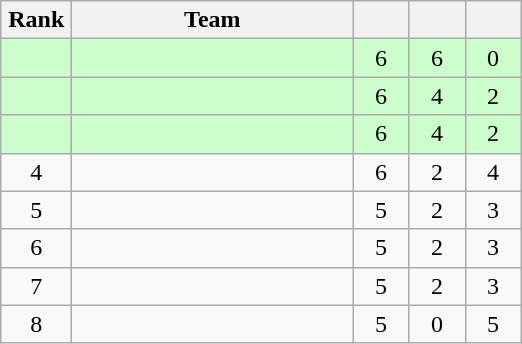<table class="wikitable" style="text-align: center;">
<tr>
<th width=40>Rank</th>
<th width=180>Team</th>
<th width=30></th>
<th width=30></th>
<th width=30></th>
</tr>
<tr bgcolor=ccffcc>
<td></td>
<td align=left></td>
<td>6</td>
<td>6</td>
<td>0</td>
</tr>
<tr bgcolor=ccffcc>
<td></td>
<td align=left></td>
<td>6</td>
<td>4</td>
<td>2</td>
</tr>
<tr bgcolor=ccffcc>
<td></td>
<td align=left></td>
<td>6</td>
<td>4</td>
<td>2</td>
</tr>
<tr>
<td>4</td>
<td align=left></td>
<td>6</td>
<td>2</td>
<td>4</td>
</tr>
<tr>
<td>5</td>
<td align=left></td>
<td>5</td>
<td>2</td>
<td>3</td>
</tr>
<tr>
<td>6</td>
<td align=left></td>
<td>5</td>
<td>2</td>
<td>3</td>
</tr>
<tr>
<td>7</td>
<td align=left></td>
<td>5</td>
<td>2</td>
<td>3</td>
</tr>
<tr>
<td>8</td>
<td align=left></td>
<td>5</td>
<td>0</td>
<td>5</td>
</tr>
</table>
